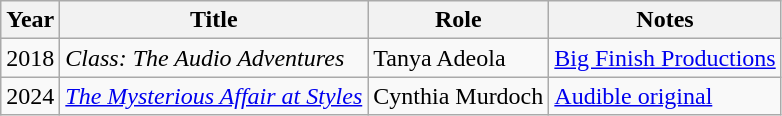<table class="wikitable">
<tr>
<th>Year</th>
<th>Title</th>
<th>Role</th>
<th>Notes</th>
</tr>
<tr>
<td>2018</td>
<td><em>Class: The Audio Adventures</em></td>
<td>Tanya Adeola</td>
<td><a href='#'>Big Finish Productions</a></td>
</tr>
<tr>
<td>2024</td>
<td><em><a href='#'>The Mysterious Affair at Styles</a></em></td>
<td>Cynthia Murdoch</td>
<td><a href='#'>Audible original</a></td>
</tr>
</table>
